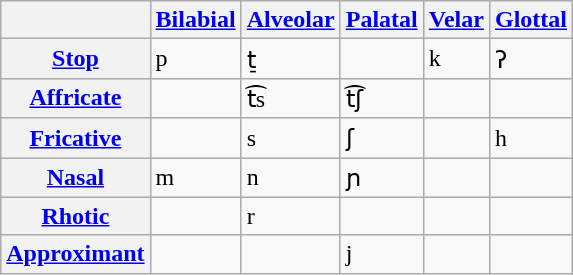<table class="wikitable">
<tr>
<th></th>
<th><a href='#'>Bilabial</a></th>
<th><a href='#'>Alveolar</a></th>
<th><a href='#'>Palatal</a></th>
<th><a href='#'>Velar</a></th>
<th><a href='#'>Glottal</a></th>
</tr>
<tr>
<th><a href='#'>Stop</a></th>
<td>p</td>
<td>t̠</td>
<td></td>
<td>k</td>
<td>ʔ</td>
</tr>
<tr>
<th><a href='#'>Affricate</a></th>
<td></td>
<td>t͡s</td>
<td>t͡ʃ</td>
<td></td>
<td></td>
</tr>
<tr>
<th><a href='#'>Fricative</a></th>
<td></td>
<td>s</td>
<td>ʃ</td>
<td></td>
<td>h</td>
</tr>
<tr>
<th><a href='#'>Nasal</a></th>
<td>m</td>
<td>n</td>
<td>ɲ</td>
<td></td>
<td></td>
</tr>
<tr>
<th><a href='#'>Rhotic</a></th>
<td></td>
<td>r</td>
<td></td>
<td></td>
<td></td>
</tr>
<tr>
<th><a href='#'>Approximant</a></th>
<td></td>
<td></td>
<td>j</td>
<td></td>
<td></td>
</tr>
</table>
